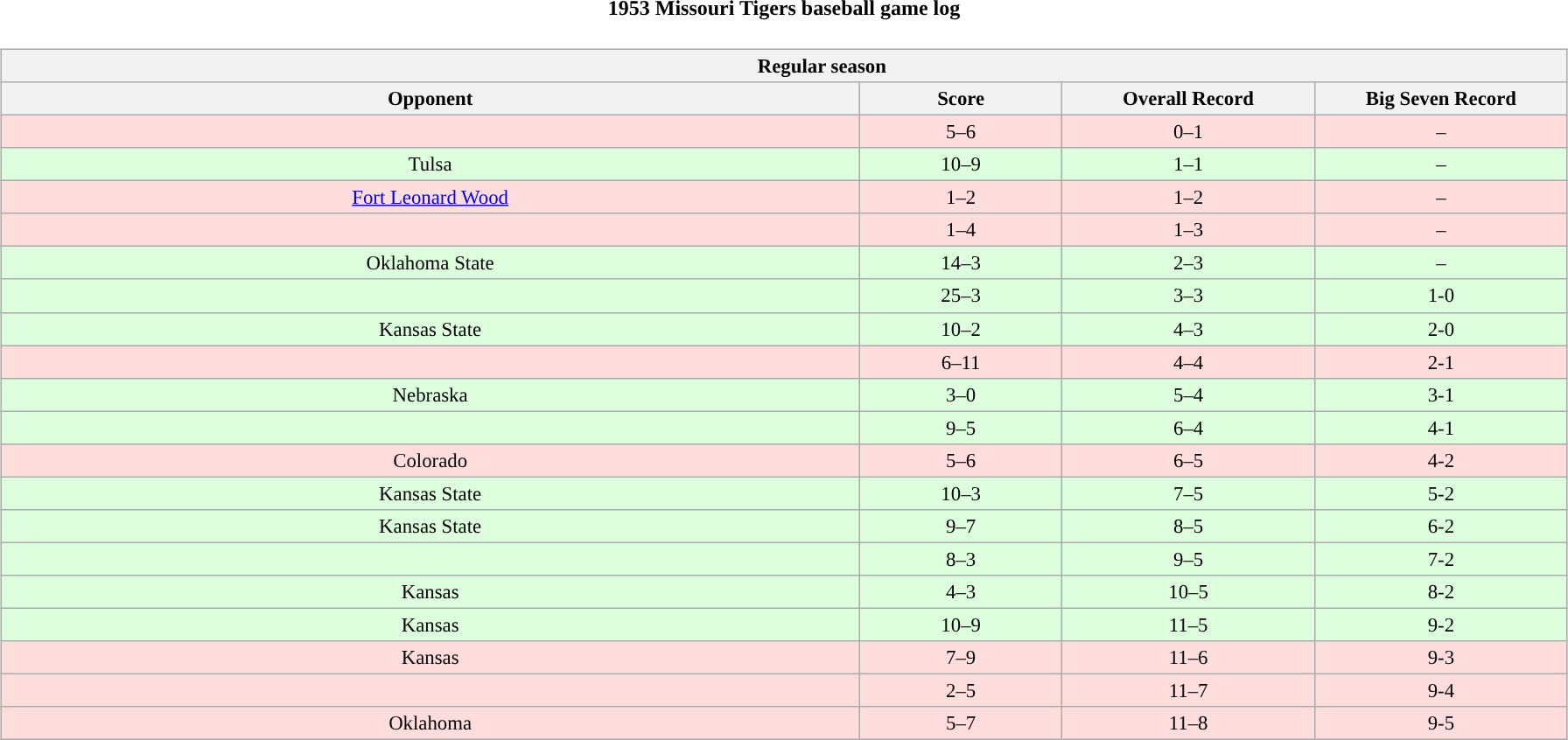<table class="toccolours" width=95% style="clear:both; margin:1.5em auto; text-align:center;">
<tr>
<th colspan=2>1953 Missouri Tigers baseball game log</th>
</tr>
<tr>
<td><br><table class="wikitable collapsible" style="margin:auto; width:100%; text-align:center; font-size:95%">
<tr>
<th colspan=12 style="padding-left:4em;">Regular season</th>
</tr>
<tr>
<th width="17%">Opponent</th>
<th width="4%">Score</th>
<th width="5%">Overall Record</th>
<th width="5%">Big Seven Record</th>
</tr>
<tr bgcolor="ffdddd">
<td></td>
<td>5–6</td>
<td>0–1</td>
<td>–</td>
</tr>
<tr bgcolor="ddffdd">
<td>Tulsa</td>
<td>10–9</td>
<td>1–1</td>
<td>–</td>
</tr>
<tr bgcolor="ffdddd">
<td><a href='#'>Fort Leonard Wood</a></td>
<td>1–2</td>
<td>1–2</td>
<td>–</td>
</tr>
<tr bgcolor="ffdddd">
<td></td>
<td>1–4</td>
<td>1–3</td>
<td>–</td>
</tr>
<tr bgcolor="ddffdd">
<td>Oklahoma State</td>
<td>14–3</td>
<td>2–3</td>
<td>–</td>
</tr>
<tr bgcolor="ddffdd">
<td></td>
<td>25–3</td>
<td>3–3</td>
<td>1-0</td>
</tr>
<tr bgcolor="ddffdd">
<td>Kansas State</td>
<td>10–2</td>
<td>4–3</td>
<td>2-0</td>
</tr>
<tr bgcolor="ffdddd">
<td></td>
<td>6–11</td>
<td>4–4</td>
<td>2-1</td>
</tr>
<tr bgcolor="ddffdd">
<td>Nebraska</td>
<td>3–0</td>
<td>5–4</td>
<td>3-1</td>
</tr>
<tr bgcolor="ddffdd">
<td></td>
<td>9–5</td>
<td>6–4</td>
<td>4-1</td>
</tr>
<tr bgcolor="ffdddd">
<td>Colorado</td>
<td>5–6</td>
<td>6–5</td>
<td>4-2</td>
</tr>
<tr bgcolor="ddffdd">
<td>Kansas State</td>
<td>10–3</td>
<td>7–5</td>
<td>5-2</td>
</tr>
<tr bgcolor="ddffdd">
<td>Kansas State</td>
<td>9–7</td>
<td>8–5</td>
<td>6-2</td>
</tr>
<tr bgcolor="ddffdd">
<td></td>
<td>8–3</td>
<td>9–5</td>
<td>7-2</td>
</tr>
<tr bgcolor="ddffdd">
<td>Kansas</td>
<td>4–3</td>
<td>10–5</td>
<td>8-2</td>
</tr>
<tr bgcolor="ddffdd">
<td>Kansas</td>
<td>10–9</td>
<td>11–5</td>
<td>9-2</td>
</tr>
<tr bgcolor="ffdddd">
<td>Kansas</td>
<td>7–9</td>
<td>11–6</td>
<td>9-3</td>
</tr>
<tr bgcolor="ffdddd">
<td></td>
<td>2–5</td>
<td>11–7</td>
<td>9-4</td>
</tr>
<tr bgcolor="ffdddd">
<td>Oklahoma</td>
<td>5–7</td>
<td>11–8</td>
<td>9-5</td>
</tr>
</table>
</td>
</tr>
</table>
